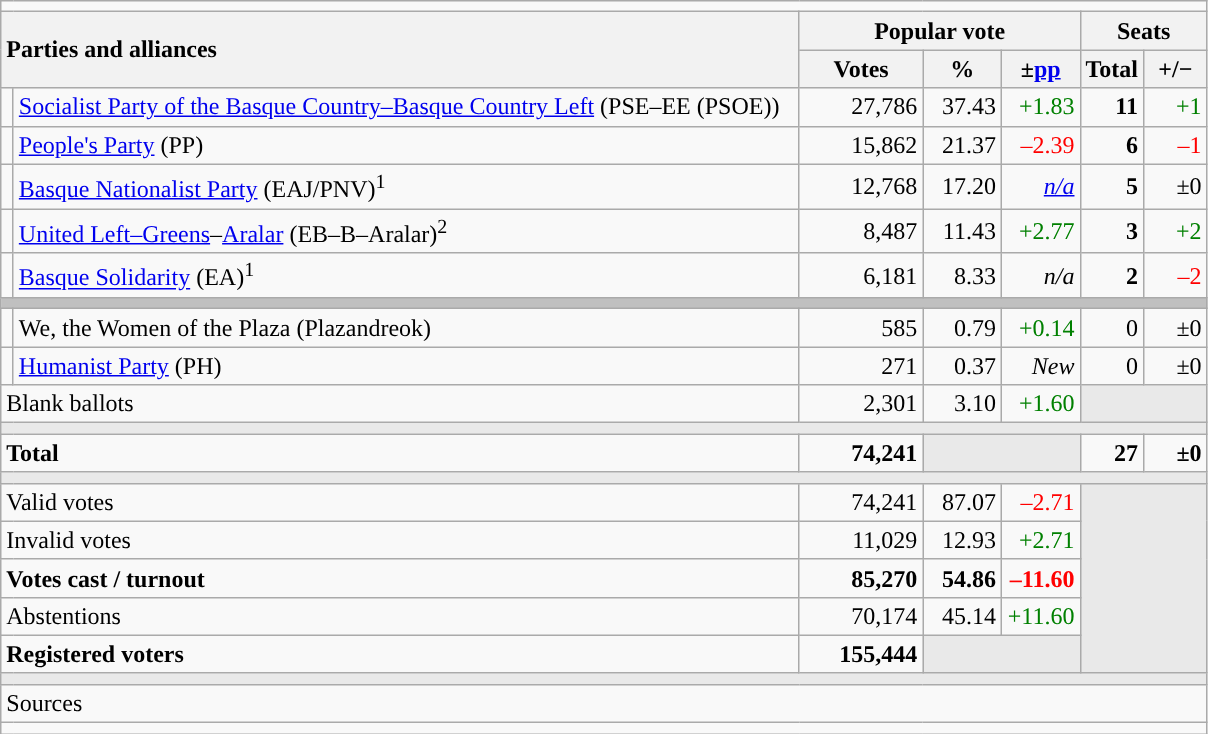<table class="wikitable" style="text-align:right;">
<tr>
<td colspan="7"></td>
</tr>
<tr>
<th style="text-align:left;" rowspan="2" colspan="2" width="525">Parties and alliances</th>
<th colspan="3">Popular vote</th>
<th colspan="2">Seats</th>
</tr>
<tr>
<th width="75">Votes</th>
<th width="45">%</th>
<th width="45">±<a href='#'>pp</a></th>
<th width="35">Total</th>
<th width="35">+/−</th>
</tr>
<tr>
<td width="1" style="color:inherit;background:"></td>
<td align="left"><a href='#'>Socialist Party of the Basque Country–Basque Country Left</a> (PSE–EE (PSOE))</td>
<td>27,786</td>
<td>37.43</td>
<td style="color:green;">+1.83</td>
<td><strong>11</strong></td>
<td style="color:green;">+1</td>
</tr>
<tr>
<td style="color:inherit;background:"></td>
<td align="left"><a href='#'>People's Party</a> (PP)</td>
<td>15,862</td>
<td>21.37</td>
<td style="color:red;">–2.39</td>
<td><strong>6</strong></td>
<td style="color:red;">–1</td>
</tr>
<tr>
<td style="color:inherit;background:"></td>
<td align="left"><a href='#'>Basque Nationalist Party</a> (EAJ/PNV)<sup>1</sup></td>
<td>12,768</td>
<td>17.20</td>
<td><em><a href='#'>n/a</a></em></td>
<td><strong>5</strong></td>
<td>±0</td>
</tr>
<tr>
<td style="color:inherit;background:"></td>
<td align="left"><a href='#'>United Left–Greens</a>–<a href='#'>Aralar</a> (EB–B–Aralar)<sup>2</sup></td>
<td>8,487</td>
<td>11.43</td>
<td style="color:green;">+2.77</td>
<td><strong>3</strong></td>
<td style="color:green;">+2</td>
</tr>
<tr>
<td style="color:inherit;background:"></td>
<td align="left"><a href='#'>Basque Solidarity</a> (EA)<sup>1</sup></td>
<td>6,181</td>
<td>8.33</td>
<td><em>n/a</em></td>
<td><strong>2</strong></td>
<td style="color:red;">–2</td>
</tr>
<tr>
<td colspan="7" bgcolor="#C0C0C0"></td>
</tr>
<tr>
<td style="color:inherit;background:"></td>
<td align="left">We, the Women of the Plaza (Plazandreok)</td>
<td>585</td>
<td>0.79</td>
<td style="color:green;">+0.14</td>
<td>0</td>
<td>±0</td>
</tr>
<tr>
<td style="color:inherit;background:"></td>
<td align="left"><a href='#'>Humanist Party</a> (PH)</td>
<td>271</td>
<td>0.37</td>
<td><em>New</em></td>
<td>0</td>
<td>±0</td>
</tr>
<tr>
<td align="left" colspan="2">Blank ballots</td>
<td>2,301</td>
<td>3.10</td>
<td style="color:green;">+1.60</td>
<td bgcolor="#E9E9E9" colspan="2"></td>
</tr>
<tr>
<td colspan="7" bgcolor="#E9E9E9"></td>
</tr>
<tr style="font-weight:bold;">
<td align="left" colspan="2">Total</td>
<td>74,241</td>
<td bgcolor="#E9E9E9" colspan="2"></td>
<td>27</td>
<td>±0</td>
</tr>
<tr>
<td colspan="7" bgcolor="#E9E9E9"></td>
</tr>
<tr>
<td align="left" colspan="2">Valid votes</td>
<td>74,241</td>
<td>87.07</td>
<td style="color:red;">–2.71</td>
<td bgcolor="#E9E9E9" colspan="2" rowspan="5"></td>
</tr>
<tr>
<td align="left" colspan="2">Invalid votes</td>
<td>11,029</td>
<td>12.93</td>
<td style="color:green;">+2.71</td>
</tr>
<tr style="font-weight:bold;">
<td align="left" colspan="2">Votes cast / turnout</td>
<td>85,270</td>
<td>54.86</td>
<td style="color:red;">–11.60</td>
</tr>
<tr>
<td align="left" colspan="2">Abstentions</td>
<td>70,174</td>
<td>45.14</td>
<td style="color:green;">+11.60</td>
</tr>
<tr style="font-weight:bold;">
<td align="left" colspan="2">Registered voters</td>
<td>155,444</td>
<td bgcolor="#E9E9E9" colspan="2"></td>
</tr>
<tr>
<td colspan="7" bgcolor="#E9E9E9"></td>
</tr>
<tr>
<td align="left" colspan="7">Sources</td>
</tr>
<tr>
<td colspan="7" style="text-align:left; max-width:790px;"></td>
</tr>
</table>
